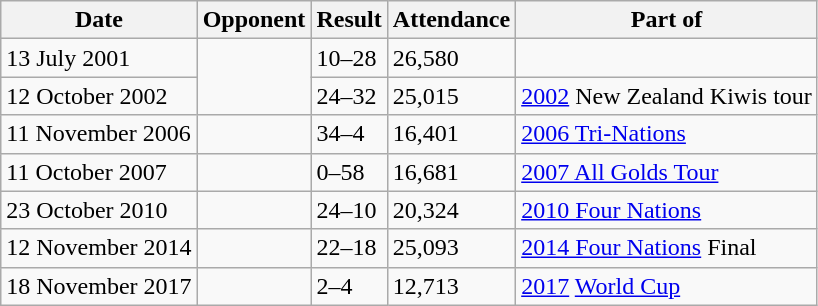<table class="wikitable">
<tr>
<th>Date</th>
<th>Opponent</th>
<th>Result</th>
<th>Attendance</th>
<th>Part of</th>
</tr>
<tr>
<td>13 July 2001</td>
<td rowspan=2></td>
<td>10–28</td>
<td>26,580</td>
<td></td>
</tr>
<tr>
<td>12 October 2002</td>
<td>24–32</td>
<td>25,015</td>
<td><a href='#'>2002</a> New Zealand Kiwis tour</td>
</tr>
<tr>
<td>11 November 2006</td>
<td></td>
<td>34–4</td>
<td>16,401</td>
<td><a href='#'>2006 Tri-Nations</a></td>
</tr>
<tr>
<td>11 October 2007</td>
<td></td>
<td>0–58</td>
<td>16,681</td>
<td><a href='#'>2007 All Golds Tour</a></td>
</tr>
<tr>
<td>23 October 2010</td>
<td></td>
<td>24–10</td>
<td>20,324</td>
<td><a href='#'>2010 Four Nations</a></td>
</tr>
<tr>
<td>12 November 2014</td>
<td></td>
<td>22–18</td>
<td>25,093</td>
<td><a href='#'>2014 Four Nations</a> Final</td>
</tr>
<tr>
<td>18 November 2017</td>
<td></td>
<td>2–4</td>
<td>12,713</td>
<td><a href='#'>2017</a> <a href='#'>World Cup</a></td>
</tr>
</table>
